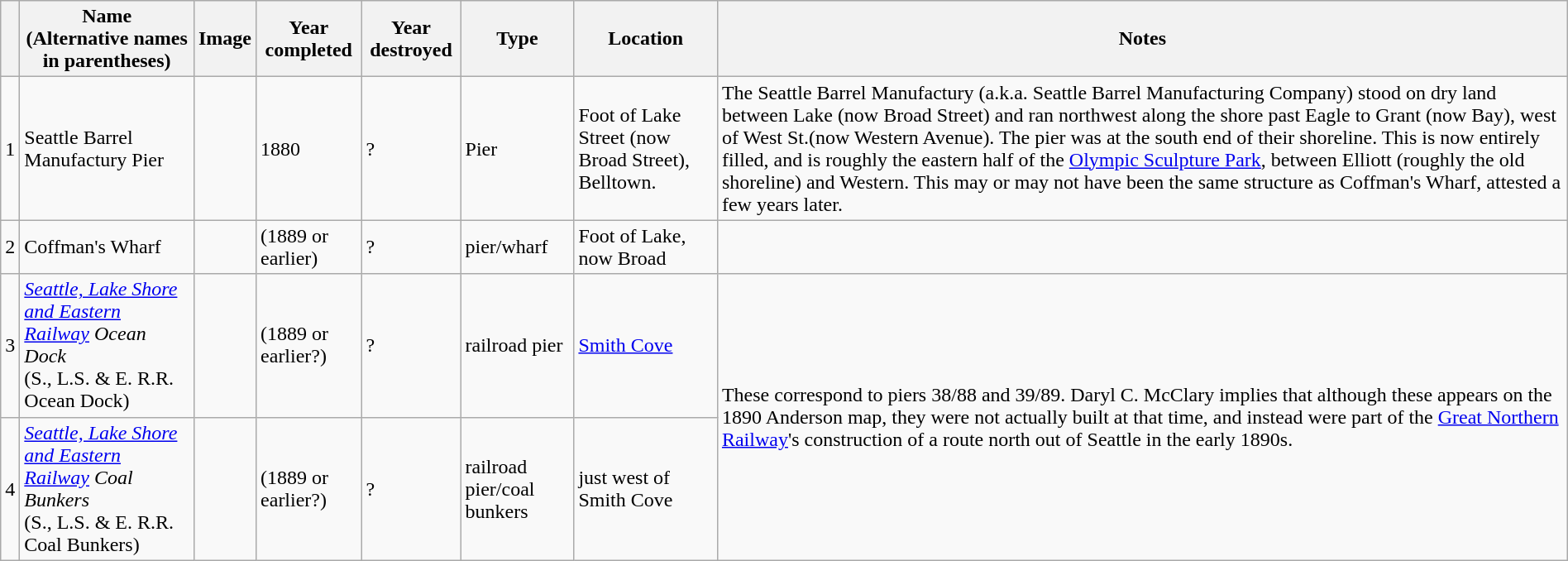<table class="wikitable sortable" style="width:100%;">
<tr>
<th scope="col"></th>
<th scope="col">Name<br>(Alternative names in parentheses)</th>
<th scope="col" class="unsortable">Image</th>
<th scope="col">Year completed</th>
<th scope="col">Year destroyed</th>
<th scope="col">Type</th>
<th scope="col">Location</th>
<th scope="col" class="unsortable">Notes</th>
</tr>
<tr>
<td>1</td>
<td>Seattle Barrel Manufactury Pier</td>
<td></td>
<td>1880</td>
<td>?</td>
<td>Pier</td>
<td>Foot of Lake Street (now Broad Street), Belltown.</td>
<td>The Seattle Barrel Manufactury (a.k.a. Seattle Barrel Manufacturing Company) stood on dry land between Lake (now Broad Street) and ran northwest along the shore past Eagle to Grant (now Bay), west of West St.(now Western Avenue).  The pier was at the south end of their shoreline. This is now entirely filled, and is roughly the eastern half of the <a href='#'>Olympic Sculpture Park</a>, between Elliott (roughly the old shoreline) and Western. This may or may not have been the same structure as Coffman's Wharf, attested a few years later.</td>
</tr>
<tr>
<td>2</td>
<td>Coffman's Wharf</td>
<td></td>
<td>(1889 or earlier)</td>
<td>?</td>
<td>pier/wharf</td>
<td>Foot of Lake, now Broad</td>
<td></td>
</tr>
<tr>
<td>3</td>
<td><em><a href='#'>Seattle, Lake Shore and Eastern Railway</a> Ocean Dock</em><br>(S., L.S. & E. R.R. Ocean Dock)</td>
<td></td>
<td>(1889 or earlier?)</td>
<td>?</td>
<td>railroad pier</td>
<td><a href='#'>Smith Cove</a></td>
<td rowspan="2">These correspond to piers 38/88 and 39/89. Daryl C. McClary implies that although these appears on the 1890 Anderson map, they were not actually built at that time, and instead were part of the <a href='#'>Great Northern Railway</a>'s construction of a route north out of Seattle in the early 1890s.</td>
</tr>
<tr>
<td>4</td>
<td><em><a href='#'>Seattle, Lake Shore and Eastern Railway</a> Coal Bunkers</em><br>(S., L.S. & E. R.R. Coal Bunkers)</td>
<td></td>
<td>(1889 or earlier?)</td>
<td>?</td>
<td>railroad pier/coal bunkers</td>
<td>just west of Smith Cove<br></td>
</tr>
</table>
